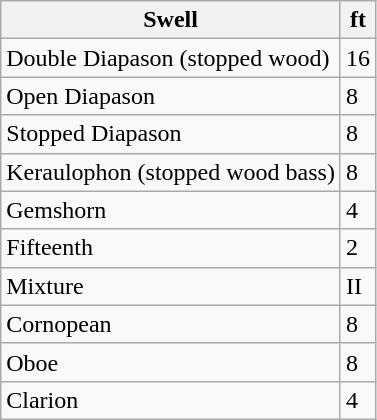<table class="wikitable">
<tr>
<th>Swell</th>
<th>ft</th>
</tr>
<tr>
<td>Double Diapason (stopped wood)</td>
<td>16</td>
</tr>
<tr>
<td>Open Diapason</td>
<td>8</td>
</tr>
<tr>
<td>Stopped Diapason</td>
<td>8</td>
</tr>
<tr>
<td>Keraulophon (stopped wood bass)</td>
<td>8</td>
</tr>
<tr>
<td>Gemshorn</td>
<td>4</td>
</tr>
<tr>
<td>Fifteenth</td>
<td>2</td>
</tr>
<tr>
<td>Mixture</td>
<td>II</td>
</tr>
<tr>
<td>Cornopean</td>
<td>8</td>
</tr>
<tr>
<td>Oboe</td>
<td>8</td>
</tr>
<tr>
<td>Clarion</td>
<td>4</td>
</tr>
</table>
